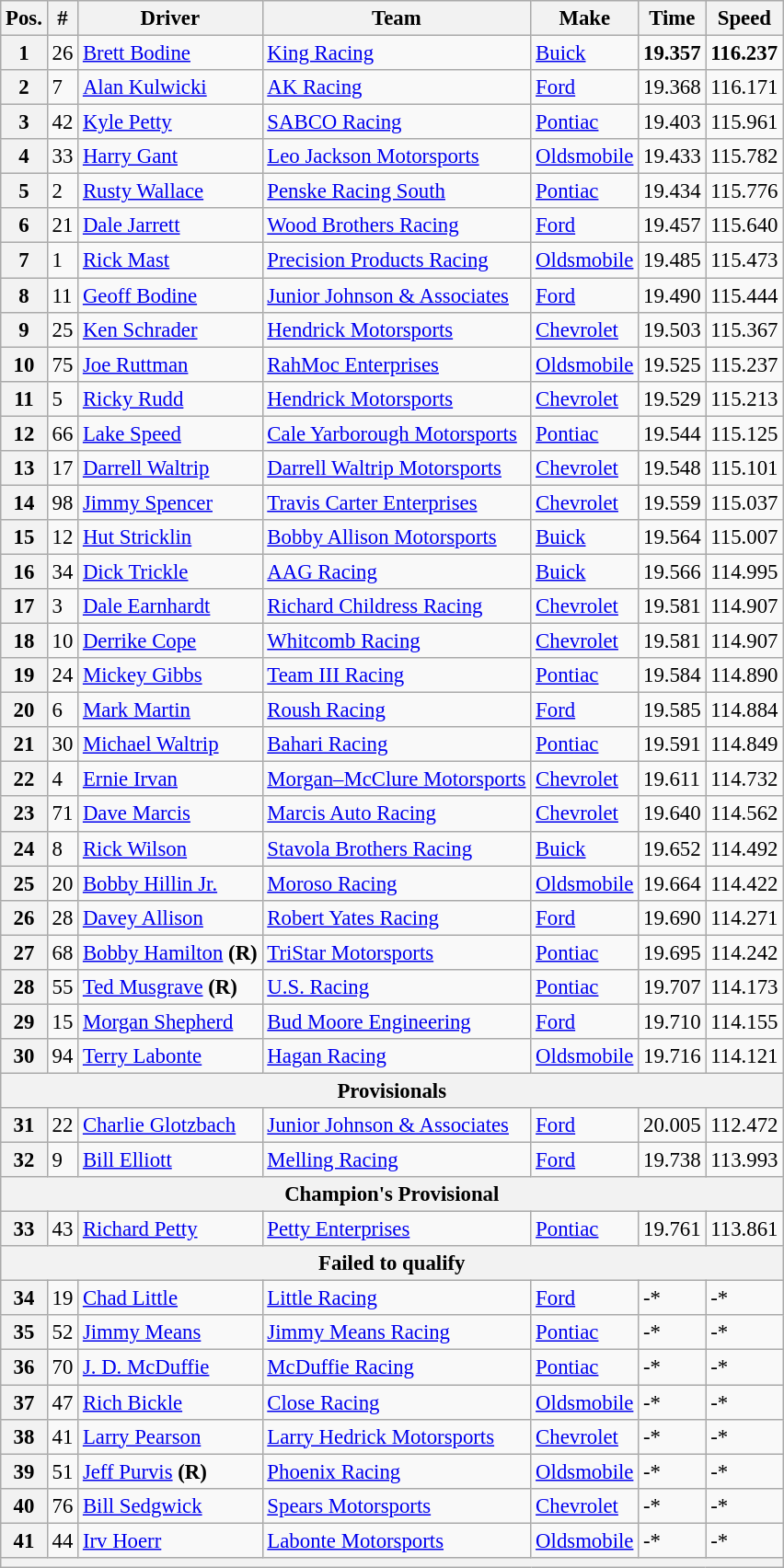<table class="wikitable" style="font-size:95%">
<tr>
<th>Pos.</th>
<th>#</th>
<th>Driver</th>
<th>Team</th>
<th>Make</th>
<th>Time</th>
<th>Speed</th>
</tr>
<tr>
<th>1</th>
<td>26</td>
<td><a href='#'>Brett Bodine</a></td>
<td><a href='#'>King Racing</a></td>
<td><a href='#'>Buick</a></td>
<td><strong>19.357</strong></td>
<td><strong>116.237</strong></td>
</tr>
<tr>
<th>2</th>
<td>7</td>
<td><a href='#'>Alan Kulwicki</a></td>
<td><a href='#'>AK Racing</a></td>
<td><a href='#'>Ford</a></td>
<td>19.368</td>
<td>116.171</td>
</tr>
<tr>
<th>3</th>
<td>42</td>
<td><a href='#'>Kyle Petty</a></td>
<td><a href='#'>SABCO Racing</a></td>
<td><a href='#'>Pontiac</a></td>
<td>19.403</td>
<td>115.961</td>
</tr>
<tr>
<th>4</th>
<td>33</td>
<td><a href='#'>Harry Gant</a></td>
<td><a href='#'>Leo Jackson Motorsports</a></td>
<td><a href='#'>Oldsmobile</a></td>
<td>19.433</td>
<td>115.782</td>
</tr>
<tr>
<th>5</th>
<td>2</td>
<td><a href='#'>Rusty Wallace</a></td>
<td><a href='#'>Penske Racing South</a></td>
<td><a href='#'>Pontiac</a></td>
<td>19.434</td>
<td>115.776</td>
</tr>
<tr>
<th>6</th>
<td>21</td>
<td><a href='#'>Dale Jarrett</a></td>
<td><a href='#'>Wood Brothers Racing</a></td>
<td><a href='#'>Ford</a></td>
<td>19.457</td>
<td>115.640</td>
</tr>
<tr>
<th>7</th>
<td>1</td>
<td><a href='#'>Rick Mast</a></td>
<td><a href='#'>Precision Products Racing</a></td>
<td><a href='#'>Oldsmobile</a></td>
<td>19.485</td>
<td>115.473</td>
</tr>
<tr>
<th>8</th>
<td>11</td>
<td><a href='#'>Geoff Bodine</a></td>
<td><a href='#'>Junior Johnson & Associates</a></td>
<td><a href='#'>Ford</a></td>
<td>19.490</td>
<td>115.444</td>
</tr>
<tr>
<th>9</th>
<td>25</td>
<td><a href='#'>Ken Schrader</a></td>
<td><a href='#'>Hendrick Motorsports</a></td>
<td><a href='#'>Chevrolet</a></td>
<td>19.503</td>
<td>115.367</td>
</tr>
<tr>
<th>10</th>
<td>75</td>
<td><a href='#'>Joe Ruttman</a></td>
<td><a href='#'>RahMoc Enterprises</a></td>
<td><a href='#'>Oldsmobile</a></td>
<td>19.525</td>
<td>115.237</td>
</tr>
<tr>
<th>11</th>
<td>5</td>
<td><a href='#'>Ricky Rudd</a></td>
<td><a href='#'>Hendrick Motorsports</a></td>
<td><a href='#'>Chevrolet</a></td>
<td>19.529</td>
<td>115.213</td>
</tr>
<tr>
<th>12</th>
<td>66</td>
<td><a href='#'>Lake Speed</a></td>
<td><a href='#'>Cale Yarborough Motorsports</a></td>
<td><a href='#'>Pontiac</a></td>
<td>19.544</td>
<td>115.125</td>
</tr>
<tr>
<th>13</th>
<td>17</td>
<td><a href='#'>Darrell Waltrip</a></td>
<td><a href='#'>Darrell Waltrip Motorsports</a></td>
<td><a href='#'>Chevrolet</a></td>
<td>19.548</td>
<td>115.101</td>
</tr>
<tr>
<th>14</th>
<td>98</td>
<td><a href='#'>Jimmy Spencer</a></td>
<td><a href='#'>Travis Carter Enterprises</a></td>
<td><a href='#'>Chevrolet</a></td>
<td>19.559</td>
<td>115.037</td>
</tr>
<tr>
<th>15</th>
<td>12</td>
<td><a href='#'>Hut Stricklin</a></td>
<td><a href='#'>Bobby Allison Motorsports</a></td>
<td><a href='#'>Buick</a></td>
<td>19.564</td>
<td>115.007</td>
</tr>
<tr>
<th>16</th>
<td>34</td>
<td><a href='#'>Dick Trickle</a></td>
<td><a href='#'>AAG Racing</a></td>
<td><a href='#'>Buick</a></td>
<td>19.566</td>
<td>114.995</td>
</tr>
<tr>
<th>17</th>
<td>3</td>
<td><a href='#'>Dale Earnhardt</a></td>
<td><a href='#'>Richard Childress Racing</a></td>
<td><a href='#'>Chevrolet</a></td>
<td>19.581</td>
<td>114.907</td>
</tr>
<tr>
<th>18</th>
<td>10</td>
<td><a href='#'>Derrike Cope</a></td>
<td><a href='#'>Whitcomb Racing</a></td>
<td><a href='#'>Chevrolet</a></td>
<td>19.581</td>
<td>114.907</td>
</tr>
<tr>
<th>19</th>
<td>24</td>
<td><a href='#'>Mickey Gibbs</a></td>
<td><a href='#'>Team III Racing</a></td>
<td><a href='#'>Pontiac</a></td>
<td>19.584</td>
<td>114.890</td>
</tr>
<tr>
<th>20</th>
<td>6</td>
<td><a href='#'>Mark Martin</a></td>
<td><a href='#'>Roush Racing</a></td>
<td><a href='#'>Ford</a></td>
<td>19.585</td>
<td>114.884</td>
</tr>
<tr>
<th>21</th>
<td>30</td>
<td><a href='#'>Michael Waltrip</a></td>
<td><a href='#'>Bahari Racing</a></td>
<td><a href='#'>Pontiac</a></td>
<td>19.591</td>
<td>114.849</td>
</tr>
<tr>
<th>22</th>
<td>4</td>
<td><a href='#'>Ernie Irvan</a></td>
<td><a href='#'>Morgan–McClure Motorsports</a></td>
<td><a href='#'>Chevrolet</a></td>
<td>19.611</td>
<td>114.732</td>
</tr>
<tr>
<th>23</th>
<td>71</td>
<td><a href='#'>Dave Marcis</a></td>
<td><a href='#'>Marcis Auto Racing</a></td>
<td><a href='#'>Chevrolet</a></td>
<td>19.640</td>
<td>114.562</td>
</tr>
<tr>
<th>24</th>
<td>8</td>
<td><a href='#'>Rick Wilson</a></td>
<td><a href='#'>Stavola Brothers Racing</a></td>
<td><a href='#'>Buick</a></td>
<td>19.652</td>
<td>114.492</td>
</tr>
<tr>
<th>25</th>
<td>20</td>
<td><a href='#'>Bobby Hillin Jr.</a></td>
<td><a href='#'>Moroso Racing</a></td>
<td><a href='#'>Oldsmobile</a></td>
<td>19.664</td>
<td>114.422</td>
</tr>
<tr>
<th>26</th>
<td>28</td>
<td><a href='#'>Davey Allison</a></td>
<td><a href='#'>Robert Yates Racing</a></td>
<td><a href='#'>Ford</a></td>
<td>19.690</td>
<td>114.271</td>
</tr>
<tr>
<th>27</th>
<td>68</td>
<td><a href='#'>Bobby Hamilton</a> <strong>(R)</strong></td>
<td><a href='#'>TriStar Motorsports</a></td>
<td><a href='#'>Pontiac</a></td>
<td>19.695</td>
<td>114.242</td>
</tr>
<tr>
<th>28</th>
<td>55</td>
<td><a href='#'>Ted Musgrave</a> <strong>(R)</strong></td>
<td><a href='#'>U.S. Racing</a></td>
<td><a href='#'>Pontiac</a></td>
<td>19.707</td>
<td>114.173</td>
</tr>
<tr>
<th>29</th>
<td>15</td>
<td><a href='#'>Morgan Shepherd</a></td>
<td><a href='#'>Bud Moore Engineering</a></td>
<td><a href='#'>Ford</a></td>
<td>19.710</td>
<td>114.155</td>
</tr>
<tr>
<th>30</th>
<td>94</td>
<td><a href='#'>Terry Labonte</a></td>
<td><a href='#'>Hagan Racing</a></td>
<td><a href='#'>Oldsmobile</a></td>
<td>19.716</td>
<td>114.121</td>
</tr>
<tr>
<th colspan="7">Provisionals</th>
</tr>
<tr>
<th>31</th>
<td>22</td>
<td><a href='#'>Charlie Glotzbach</a></td>
<td><a href='#'>Junior Johnson & Associates</a></td>
<td><a href='#'>Ford</a></td>
<td>20.005</td>
<td>112.472</td>
</tr>
<tr>
<th>32</th>
<td>9</td>
<td><a href='#'>Bill Elliott</a></td>
<td><a href='#'>Melling Racing</a></td>
<td><a href='#'>Ford</a></td>
<td>19.738</td>
<td>113.993</td>
</tr>
<tr>
<th colspan="7">Champion's Provisional</th>
</tr>
<tr>
<th>33</th>
<td>43</td>
<td><a href='#'>Richard Petty</a></td>
<td><a href='#'>Petty Enterprises</a></td>
<td><a href='#'>Pontiac</a></td>
<td>19.761</td>
<td>113.861</td>
</tr>
<tr>
<th colspan="7">Failed to qualify</th>
</tr>
<tr>
<th>34</th>
<td>19</td>
<td><a href='#'>Chad Little</a></td>
<td><a href='#'>Little Racing</a></td>
<td><a href='#'>Ford</a></td>
<td>-*</td>
<td>-*</td>
</tr>
<tr>
<th>35</th>
<td>52</td>
<td><a href='#'>Jimmy Means</a></td>
<td><a href='#'>Jimmy Means Racing</a></td>
<td><a href='#'>Pontiac</a></td>
<td>-*</td>
<td>-*</td>
</tr>
<tr>
<th>36</th>
<td>70</td>
<td><a href='#'>J. D. McDuffie</a></td>
<td><a href='#'>McDuffie Racing</a></td>
<td><a href='#'>Pontiac</a></td>
<td>-*</td>
<td>-*</td>
</tr>
<tr>
<th>37</th>
<td>47</td>
<td><a href='#'>Rich Bickle</a></td>
<td><a href='#'>Close Racing</a></td>
<td><a href='#'>Oldsmobile</a></td>
<td>-*</td>
<td>-*</td>
</tr>
<tr>
<th>38</th>
<td>41</td>
<td><a href='#'>Larry Pearson</a></td>
<td><a href='#'>Larry Hedrick Motorsports</a></td>
<td><a href='#'>Chevrolet</a></td>
<td>-*</td>
<td>-*</td>
</tr>
<tr>
<th>39</th>
<td>51</td>
<td><a href='#'>Jeff Purvis</a> <strong>(R)</strong></td>
<td><a href='#'>Phoenix Racing</a></td>
<td><a href='#'>Oldsmobile</a></td>
<td>-*</td>
<td>-*</td>
</tr>
<tr>
<th>40</th>
<td>76</td>
<td><a href='#'>Bill Sedgwick</a></td>
<td><a href='#'>Spears Motorsports</a></td>
<td><a href='#'>Chevrolet</a></td>
<td>-*</td>
<td>-*</td>
</tr>
<tr>
<th>41</th>
<td>44</td>
<td><a href='#'>Irv Hoerr</a></td>
<td><a href='#'>Labonte Motorsports</a></td>
<td><a href='#'>Oldsmobile</a></td>
<td>-*</td>
<td>-*</td>
</tr>
<tr>
<th colspan="7"></th>
</tr>
</table>
